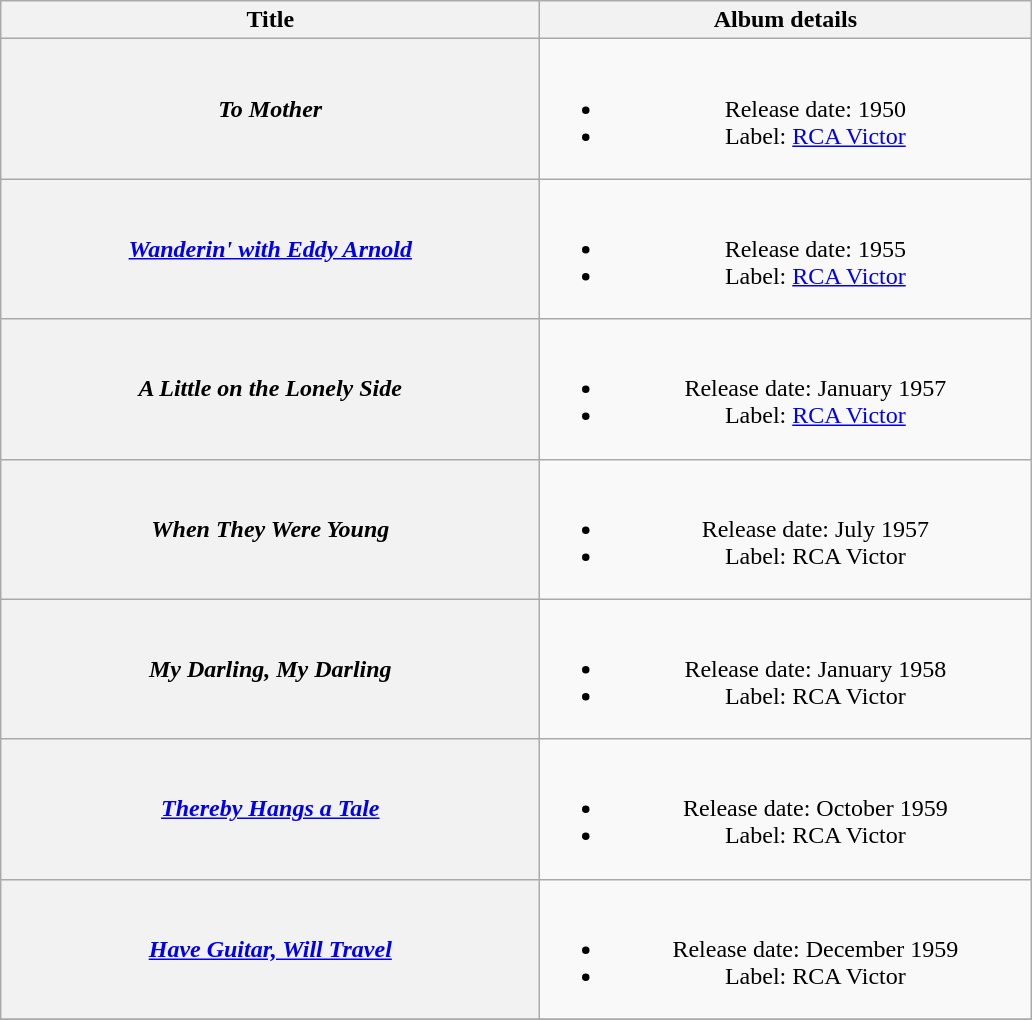<table class="wikitable plainrowheaders" style="text-align:center;">
<tr>
<th style="width:22em;">Title</th>
<th style="width:20em;">Album details</th>
</tr>
<tr>
<th scope="row"><em>To Mother</em></th>
<td><br><ul><li>Release date: 1950</li><li>Label: <a href='#'>RCA Victor</a></li></ul></td>
</tr>
<tr>
<th scope="row"><em><a href='#'>Wanderin' with Eddy Arnold</a></em></th>
<td><br><ul><li>Release date: 1955</li><li>Label: <a href='#'>RCA Victor</a></li></ul></td>
</tr>
<tr>
<th scope="row"><em>A Little on the Lonely Side</em></th>
<td><br><ul><li>Release date: January 1957</li><li>Label: <a href='#'>RCA Victor</a></li></ul></td>
</tr>
<tr>
<th scope="row"><em>When They Were Young</em></th>
<td><br><ul><li>Release date: July 1957</li><li>Label: RCA Victor</li></ul></td>
</tr>
<tr>
<th scope="row"><em>My Darling, My Darling</em></th>
<td><br><ul><li>Release date: January 1958</li><li>Label: RCA Victor</li></ul></td>
</tr>
<tr>
<th scope="row"><em><a href='#'>Thereby Hangs a Tale</a></em></th>
<td><br><ul><li>Release date: October 1959</li><li>Label: RCA Victor</li></ul></td>
</tr>
<tr>
<th scope="row"><em><a href='#'>Have Guitar, Will Travel</a></em></th>
<td><br><ul><li>Release date: December 1959</li><li>Label: RCA Victor</li></ul></td>
</tr>
<tr>
</tr>
</table>
